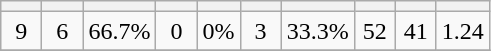<table class="wikitable" style="text-align: center;">
<tr>
<th width="20"></th>
<th width="20"></th>
<th width="20"></th>
<th width="20"></th>
<th width="20"></th>
<th width="20"></th>
<th width="20"></th>
<th width="20"></th>
<th width="20"></th>
<th width="20"></th>
</tr>
<tr>
<td>9</td>
<td>6</td>
<td>66.7%</td>
<td>0</td>
<td>0%</td>
<td>3</td>
<td>33.3%</td>
<td>52</td>
<td>41</td>
<td>1.24</td>
</tr>
<tr>
</tr>
</table>
